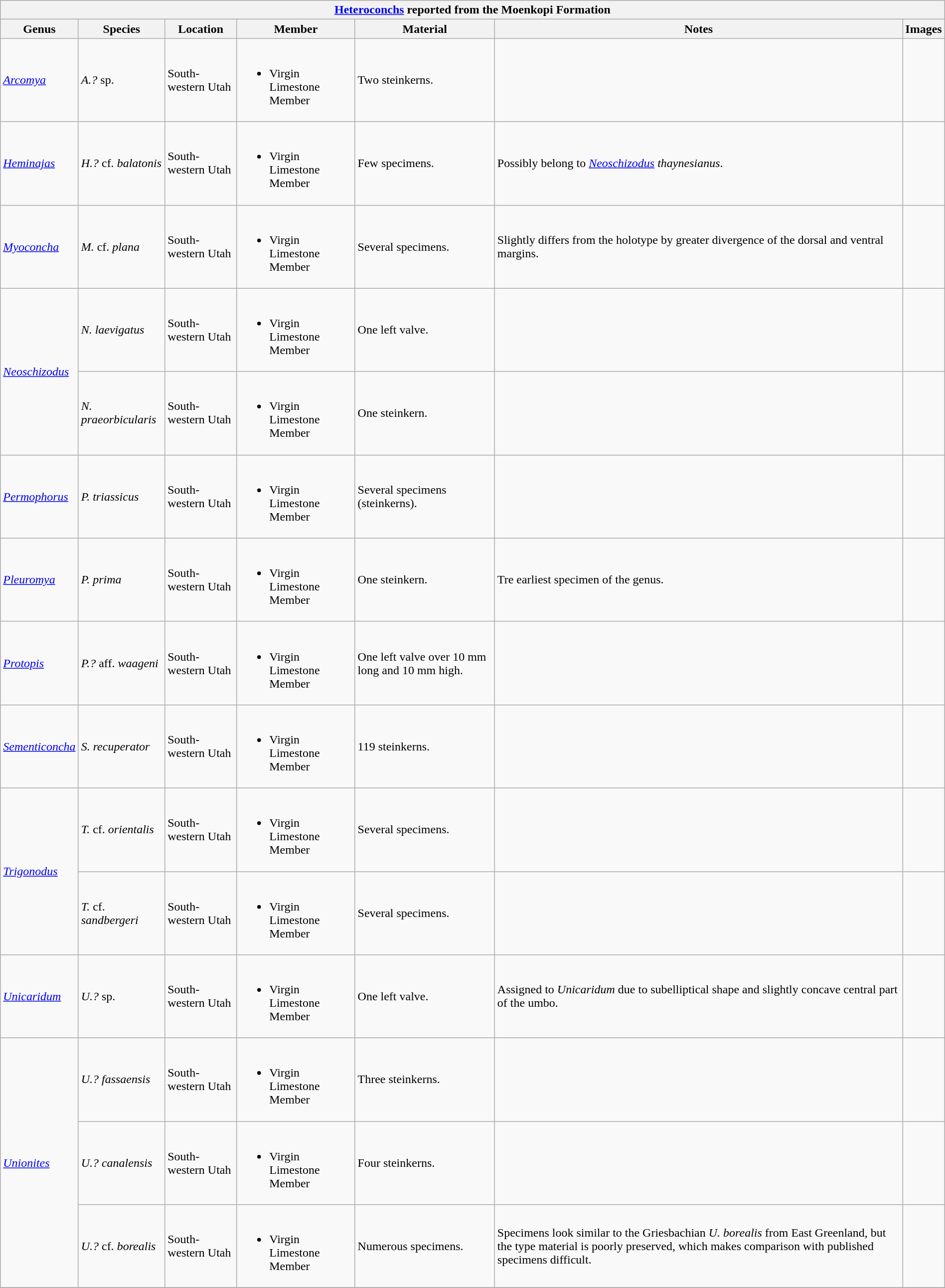<table class="wikitable" align="center" width="100%">
<tr>
<th colspan="7" align="center"><strong><a href='#'>Heteroconchs</a> reported from the Moenkopi Formation</strong></th>
</tr>
<tr>
<th>Genus</th>
<th>Species</th>
<th>Location</th>
<th>Member</th>
<th>Material</th>
<th>Notes</th>
<th>Images</th>
</tr>
<tr>
<td><em><a href='#'>Arcomya</a></em></td>
<td><em>A.?</em> sp.</td>
<td>South-western Utah</td>
<td><br><ul><li>Virgin Limestone Member</li></ul></td>
<td>Two steinkerns.</td>
<td></td>
<td></td>
</tr>
<tr>
<td><em><a href='#'>Heminajas</a></em></td>
<td><em>H.?</em> cf. <em>balatonis</em></td>
<td>South-western Utah</td>
<td><br><ul><li>Virgin Limestone Member</li></ul></td>
<td>Few specimens.</td>
<td>Possibly belong to <em><a href='#'>Neoschizodus</a> thaynesianus</em>.</td>
<td></td>
</tr>
<tr>
<td><em><a href='#'>Myoconcha</a></em></td>
<td><em>M.</em> cf. <em>plana</em></td>
<td>South-western Utah</td>
<td><br><ul><li>Virgin Limestone Member</li></ul></td>
<td>Several specimens.</td>
<td>Slightly differs from the holotype by greater divergence of the dorsal and ventral margins.</td>
<td></td>
</tr>
<tr>
<td rowspan="2"><em><a href='#'>Neoschizodus</a></em></td>
<td><em>N. laevigatus</em></td>
<td>South-western Utah</td>
<td><br><ul><li>Virgin Limestone Member</li></ul></td>
<td>One left valve.</td>
<td></td>
<td></td>
</tr>
<tr>
<td><em>N. praeorbicularis</em></td>
<td>South-western Utah</td>
<td><br><ul><li>Virgin Limestone Member</li></ul></td>
<td>One steinkern.</td>
<td></td>
<td></td>
</tr>
<tr>
<td><em><a href='#'>Permophorus</a></em></td>
<td><em>P. triassicus</em></td>
<td>South-western Utah</td>
<td><br><ul><li>Virgin Limestone Member</li></ul></td>
<td>Several specimens (steinkerns).</td>
<td></td>
<td></td>
</tr>
<tr>
<td><em><a href='#'>Pleuromya</a></em></td>
<td><em>P. prima</em></td>
<td>South-western Utah</td>
<td><br><ul><li>Virgin Limestone Member</li></ul></td>
<td>One steinkern.</td>
<td>Tre earliest specimen of the genus.</td>
<td></td>
</tr>
<tr>
<td><em><a href='#'>Protopis</a></em></td>
<td><em>P.?</em> aff. <em>waageni</em></td>
<td>South-western Utah</td>
<td><br><ul><li>Virgin Limestone Member</li></ul></td>
<td>One left valve over 10 mm long and  10 mm high.</td>
<td></td>
<td></td>
</tr>
<tr>
<td><em><a href='#'>Sementiconcha</a></em></td>
<td><em>S. recuperator</em></td>
<td>South-western Utah</td>
<td><br><ul><li>Virgin Limestone Member</li></ul></td>
<td>119 steinkerns.</td>
<td></td>
<td></td>
</tr>
<tr>
<td rowspan="2"><em><a href='#'>Trigonodus</a></em></td>
<td><em>T.</em> cf. <em>orientalis</em></td>
<td>South-western Utah</td>
<td><br><ul><li>Virgin Limestone Member</li></ul></td>
<td>Several specimens.</td>
<td></td>
<td></td>
</tr>
<tr>
<td><em>T.</em> cf. <em>sandbergeri</em></td>
<td>South-western Utah</td>
<td><br><ul><li>Virgin Limestone Member</li></ul></td>
<td>Several specimens.</td>
<td></td>
<td></td>
</tr>
<tr>
<td><em><a href='#'>Unicaridum</a></em></td>
<td><em>U.?</em> sp.</td>
<td>South-western Utah</td>
<td><br><ul><li>Virgin Limestone Member</li></ul></td>
<td>One left valve.</td>
<td>Assigned to <em>Unicaridum</em> due to subelliptical shape and slightly concave central part of the umbo.</td>
<td></td>
</tr>
<tr>
<td rowspan="3"><em><a href='#'>Unionites</a></em></td>
<td><em>U.? fassaensis</em></td>
<td>South-western Utah</td>
<td><br><ul><li>Virgin Limestone Member</li></ul></td>
<td>Three steinkerns.</td>
<td></td>
<td></td>
</tr>
<tr>
<td><em>U.? canalensis</em></td>
<td>South-western Utah</td>
<td><br><ul><li>Virgin Limestone Member</li></ul></td>
<td>Four steinkerns.</td>
<td></td>
<td></td>
</tr>
<tr>
<td><em>U.?</em> cf. <em>borealis</em></td>
<td>South-western Utah</td>
<td><br><ul><li>Virgin Limestone Member</li></ul></td>
<td>Numerous specimens.</td>
<td>Specimens look similar to the Griesbachian <em>U. borealis</em> from East Greenland, but the type material is poorly preserved, which makes comparison with published specimens difficult.</td>
<td></td>
</tr>
<tr>
</tr>
</table>
